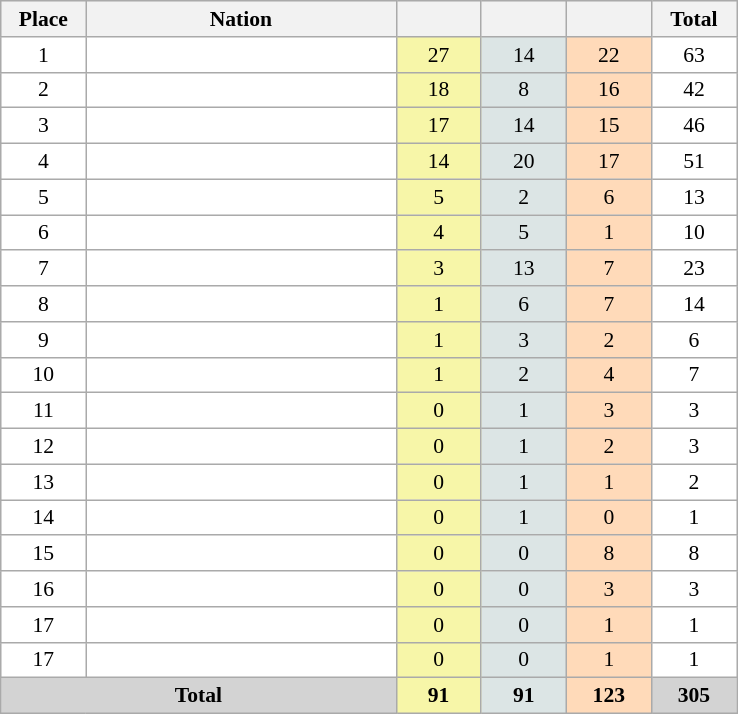<table class=wikitable style="border:1px solid #AAAAAA;font-size:90%">
<tr bgcolor="#EFEFEF">
<th width=50>Place</th>
<th width=200>Nation</th>
<th width=50></th>
<th width=50></th>
<th width=50></th>
<th width=50>Total</th>
</tr>
<tr align="center" valign="top" bgcolor="#FFFFFF">
<td>1</td>
<td align="left"></td>
<td style="background:#F7F6A8;">27</td>
<td style="background:#DCE5E5;">14</td>
<td style="background:#FFDAB9;">22</td>
<td>63</td>
</tr>
<tr align="center" valign="top" bgcolor="#FFFFFF">
<td>2</td>
<td align="left"></td>
<td style="background:#F7F6A8;">18</td>
<td style="background:#DCE5E5;">8</td>
<td style="background:#FFDAB9;">16</td>
<td>42</td>
</tr>
<tr align="center" valign="top" bgcolor="#FFFFFF">
<td>3</td>
<td align="left"></td>
<td style="background:#F7F6A8;">17</td>
<td style="background:#DCE5E5;">14</td>
<td style="background:#FFDAB9;">15</td>
<td>46</td>
</tr>
<tr align="center" valign="top" bgcolor="#FFFFFF">
<td>4</td>
<td align="left"></td>
<td style="background:#F7F6A8;">14</td>
<td style="background:#DCE5E5;">20</td>
<td style="background:#FFDAB9;">17</td>
<td>51</td>
</tr>
<tr align="center" valign="top" bgcolor="#FFFFFF">
<td>5</td>
<td align="left"></td>
<td style="background:#F7F6A8;">5</td>
<td style="background:#DCE5E5;">2</td>
<td style="background:#FFDAB9;">6</td>
<td>13</td>
</tr>
<tr align="center" valign="top" bgcolor="#FFFFFF">
<td>6</td>
<td align="left"></td>
<td style="background:#F7F6A8;">4</td>
<td style="background:#DCE5E5;">5</td>
<td style="background:#FFDAB9;">1</td>
<td>10</td>
</tr>
<tr align="center" valign="top" bgcolor="#FFFFFF">
<td>7</td>
<td align="left"></td>
<td style="background:#F7F6A8;">3</td>
<td style="background:#DCE5E5;">13</td>
<td style="background:#FFDAB9;">7</td>
<td>23</td>
</tr>
<tr align="center" valign="top" bgcolor="#FFFFFF">
<td>8</td>
<td align="left"></td>
<td style="background:#F7F6A8;">1</td>
<td style="background:#DCE5E5;">6</td>
<td style="background:#FFDAB9;">7</td>
<td>14</td>
</tr>
<tr align="center" valign="top" bgcolor="#FFFFFF">
<td>9</td>
<td align="left"></td>
<td style="background:#F7F6A8;">1</td>
<td style="background:#DCE5E5;">3</td>
<td style="background:#FFDAB9;">2</td>
<td>6</td>
</tr>
<tr align="center" valign="top" bgcolor="#FFFFFF">
<td>10</td>
<td align="left"></td>
<td style="background:#F7F6A8;">1</td>
<td style="background:#DCE5E5;">2</td>
<td style="background:#FFDAB9;">4</td>
<td>7</td>
</tr>
<tr align="center" valign="top" bgcolor="#FFFFFF">
<td>11</td>
<td align="left"></td>
<td style="background:#F7F6A8;">0</td>
<td style="background:#DCE5E5;">1</td>
<td style="background:#FFDAB9;">3</td>
<td>3</td>
</tr>
<tr align="center" valign="top" bgcolor="#FFFFFF">
<td>12</td>
<td align="left"></td>
<td style="background:#F7F6A8;">0</td>
<td style="background:#DCE5E5;">1</td>
<td style="background:#FFDAB9;">2</td>
<td>3</td>
</tr>
<tr align="center" valign="top" bgcolor="#FFFFFF">
<td>13</td>
<td align="left"></td>
<td style="background:#F7F6A8;">0</td>
<td style="background:#DCE5E5;">1</td>
<td style="background:#FFDAB9;">1</td>
<td>2</td>
</tr>
<tr align="center" valign="top" bgcolor="#FFFFFF">
<td>14</td>
<td align="left"></td>
<td style="background:#F7F6A8;">0</td>
<td style="background:#DCE5E5;">1</td>
<td style="background:#FFDAB9;">0</td>
<td>1</td>
</tr>
<tr align="center" valign="top" bgcolor="#FFFFFF">
<td>15</td>
<td align="left"></td>
<td style="background:#F7F6A8;">0</td>
<td style="background:#DCE5E5;">0</td>
<td style="background:#FFDAB9;">8</td>
<td>8</td>
</tr>
<tr align="center" valign="top" bgcolor="#FFFFFF">
<td>16</td>
<td align="left"></td>
<td style="background:#F7F6A8;">0</td>
<td style="background:#DCE5E5;">0</td>
<td style="background:#FFDAB9;">3</td>
<td>3</td>
</tr>
<tr align="center" valign="top" bgcolor="#FFFFFF">
<td>17</td>
<td align="left"></td>
<td style="background:#F7F6A8;">0</td>
<td style="background:#DCE5E5;">0</td>
<td style="background:#FFDAB9;">1</td>
<td>1</td>
</tr>
<tr align="center" valign="top" bgcolor="#FFFFFF">
<td>17</td>
<td align="left"></td>
<td style="background:#F7F6A8;">0</td>
<td style="background:#DCE5E5;">0</td>
<td style="background:#FFDAB9;">1</td>
<td>1</td>
</tr>
<tr align="center">
<td colspan=2 bgcolor=D3D3D3><strong>Total</strong></td>
<td style="background:#F7F6A8;"><strong>91</strong></td>
<td style="background:#DCE5E5;"><strong>91</strong></td>
<td style="background:#FFDAB9;"><strong>123</strong></td>
<td bgcolor=D3D3D3><strong>305</strong></td>
</tr>
</table>
